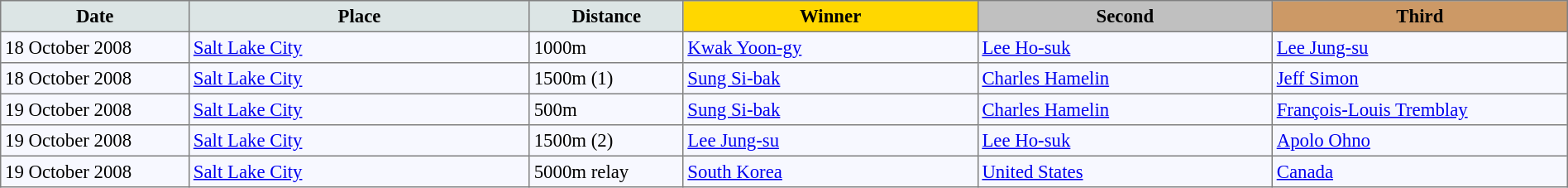<table bgcolor="#f7f8ff" cellpadding="3" cellspacing="0" border="1" style="font-size: 95%; border: gray solid 1px; border-collapse: collapse;">
<tr bgcolor="#CCCCCC">
<td align="center" bgcolor="#DCE5E5" width="150"><strong>Date</strong></td>
<td align="center" bgcolor="#DCE5E5" width="280"><strong>Place</strong></td>
<td align="center" bgcolor="#DCE5E5" width="120"><strong>Distance</strong></td>
<td align="center" bgcolor="gold" width="240"><strong>Winner</strong></td>
<td align="center" bgcolor="silver" width="240"><strong>Second</strong></td>
<td align="center" bgcolor="CC9966" width="240"><strong>Third</strong></td>
</tr>
<tr align="left">
<td>18 October 2008</td>
<td> <a href='#'>Salt Lake City</a></td>
<td>1000m</td>
<td> <a href='#'>Kwak Yoon-gy</a></td>
<td> <a href='#'>Lee Ho-suk</a></td>
<td> <a href='#'>Lee Jung-su</a></td>
</tr>
<tr align="left">
<td>18 October 2008</td>
<td> <a href='#'>Salt Lake City</a></td>
<td>1500m (1)</td>
<td> <a href='#'>Sung Si-bak</a></td>
<td> <a href='#'>Charles Hamelin</a></td>
<td> <a href='#'>Jeff Simon</a></td>
</tr>
<tr align="left">
<td>19 October 2008</td>
<td> <a href='#'>Salt Lake City</a></td>
<td>500m</td>
<td> <a href='#'>Sung Si-bak</a></td>
<td> <a href='#'>Charles Hamelin</a></td>
<td> <a href='#'>François-Louis Tremblay</a></td>
</tr>
<tr align="left">
<td>19 October 2008</td>
<td> <a href='#'>Salt Lake City</a></td>
<td>1500m (2)</td>
<td> <a href='#'>Lee Jung-su</a></td>
<td> <a href='#'>Lee Ho-suk</a></td>
<td> <a href='#'>Apolo Ohno</a></td>
</tr>
<tr align="left">
<td>19 October 2008</td>
<td> <a href='#'>Salt Lake City</a></td>
<td>5000m relay</td>
<td> <a href='#'>South Korea</a></td>
<td> <a href='#'>United States</a></td>
<td> <a href='#'>Canada</a></td>
</tr>
</table>
